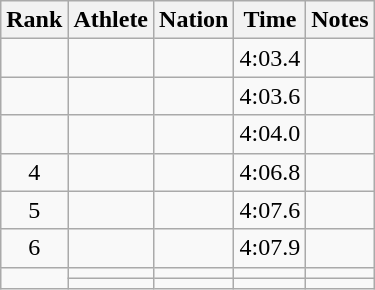<table class="wikitable sortable" style="text-align:center">
<tr>
<th>Rank</th>
<th>Athlete</th>
<th>Nation</th>
<th>Time</th>
<th>Notes</th>
</tr>
<tr>
<td></td>
<td align=left></td>
<td align=left></td>
<td>4:03.4</td>
<td></td>
</tr>
<tr>
<td></td>
<td align=left></td>
<td align=left></td>
<td>4:03.6</td>
<td></td>
</tr>
<tr>
<td></td>
<td align=left></td>
<td align=left></td>
<td>4:04.0</td>
<td></td>
</tr>
<tr>
<td>4</td>
<td align=left></td>
<td align=left></td>
<td>4:06.8</td>
<td></td>
</tr>
<tr>
<td>5</td>
<td align=left></td>
<td align=left></td>
<td>4:07.6</td>
<td></td>
</tr>
<tr>
<td>6</td>
<td align=left></td>
<td align=left></td>
<td>4:07.9</td>
<td></td>
</tr>
<tr>
<td rowspan=2></td>
<td align=left></td>
<td align=left></td>
<td></td>
<td></td>
</tr>
<tr>
<td align=left></td>
<td align=left></td>
<td></td>
<td></td>
</tr>
</table>
